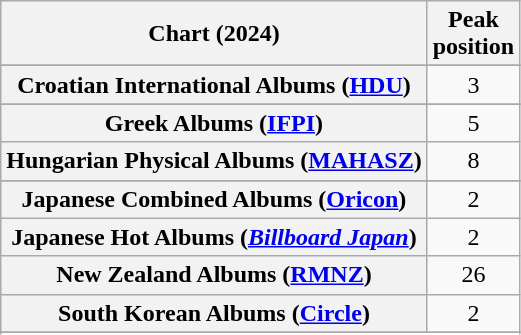<table class="wikitable sortable plainrowheaders" style="text-align:center;">
<tr>
<th scope="col">Chart (2024)</th>
<th scope="col">Peak<br>position</th>
</tr>
<tr>
</tr>
<tr>
</tr>
<tr>
</tr>
<tr>
</tr>
<tr>
<th scope="row">Croatian International Albums (<a href='#'>HDU</a>)</th>
<td>3</td>
</tr>
<tr>
</tr>
<tr>
</tr>
<tr>
<th scope="row">Greek Albums (<a href='#'>IFPI</a>)</th>
<td>5</td>
</tr>
<tr>
<th scope="row">Hungarian Physical Albums (<a href='#'>MAHASZ</a>)</th>
<td>8</td>
</tr>
<tr>
</tr>
<tr>
<th scope="row">Japanese Combined Albums (<a href='#'>Oricon</a>)</th>
<td>2</td>
</tr>
<tr>
<th scope="row">Japanese Hot Albums (<em><a href='#'>Billboard Japan</a></em>)</th>
<td>2</td>
</tr>
<tr>
<th scope="row">New Zealand Albums (<a href='#'>RMNZ</a>)</th>
<td>26</td>
</tr>
<tr>
<th scope="row">South Korean Albums (<a href='#'>Circle</a>)</th>
<td>2</td>
</tr>
<tr>
</tr>
<tr>
</tr>
</table>
